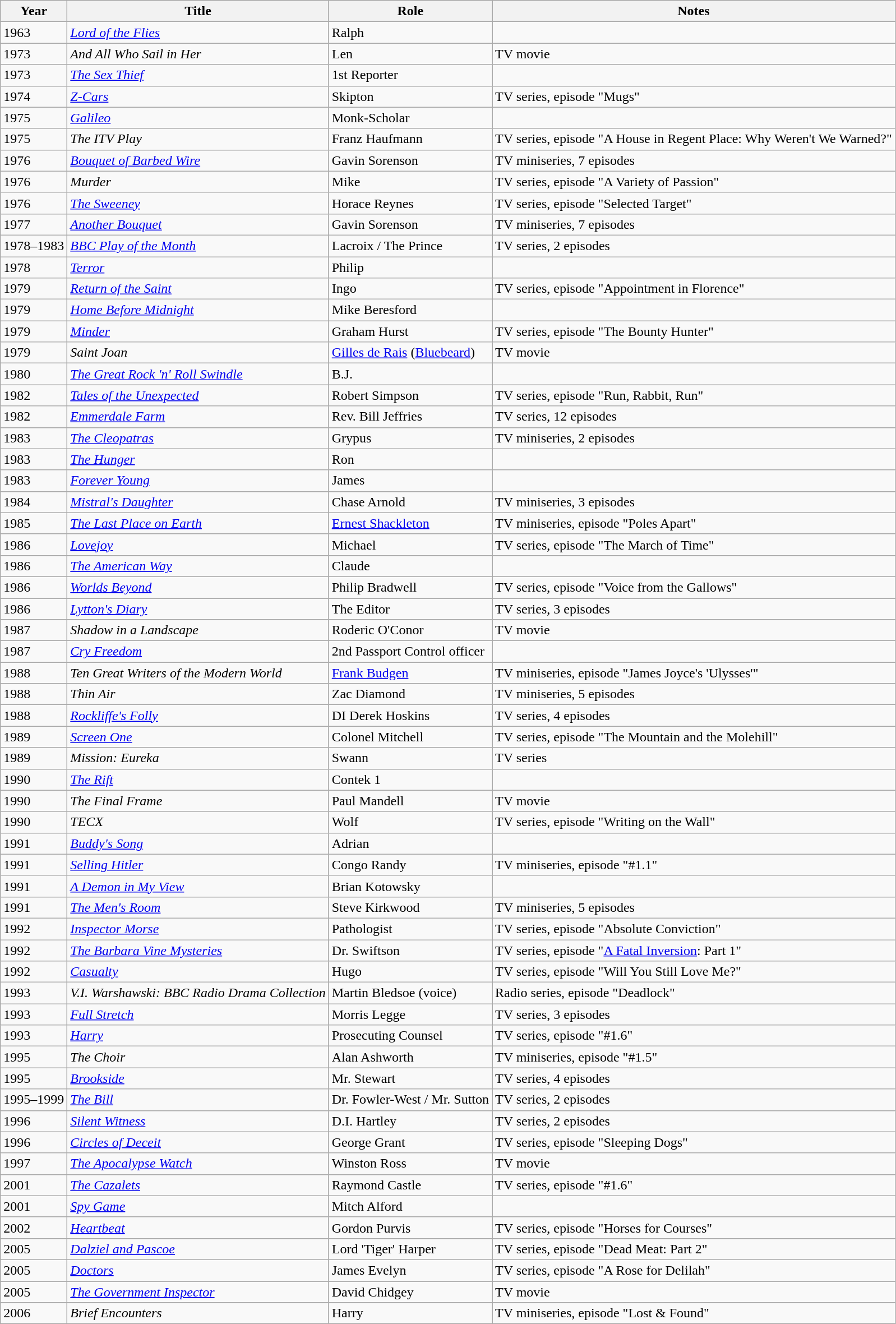<table class="wikitable">
<tr>
<th>Year</th>
<th>Title</th>
<th>Role</th>
<th>Notes</th>
</tr>
<tr>
<td>1963</td>
<td><em><a href='#'>Lord of the Flies</a></em></td>
<td>Ralph</td>
<td></td>
</tr>
<tr>
<td>1973</td>
<td><em>And All Who Sail in Her</em></td>
<td>Len</td>
<td>TV movie</td>
</tr>
<tr>
<td>1973</td>
<td><em><a href='#'>The Sex Thief</a></em></td>
<td>1st Reporter</td>
<td></td>
</tr>
<tr>
<td>1974</td>
<td><em><a href='#'>Z-Cars</a></em></td>
<td>Skipton</td>
<td>TV series, episode "Mugs"</td>
</tr>
<tr>
<td>1975</td>
<td><em><a href='#'>Galileo</a></em></td>
<td>Monk-Scholar</td>
<td></td>
</tr>
<tr>
<td>1975</td>
<td><em>The ITV Play</em></td>
<td>Franz Haufmann</td>
<td>TV series, episode "A House in Regent Place: Why Weren't We Warned?"</td>
</tr>
<tr>
<td>1976</td>
<td><em><a href='#'>Bouquet of Barbed Wire</a></em></td>
<td>Gavin Sorenson</td>
<td>TV miniseries, 7 episodes</td>
</tr>
<tr>
<td>1976</td>
<td><em>Murder</em></td>
<td>Mike</td>
<td>TV series, episode "A Variety of Passion"</td>
</tr>
<tr>
<td>1976</td>
<td><em><a href='#'>The Sweeney</a></em></td>
<td>Horace Reynes</td>
<td>TV series, episode "Selected Target"</td>
</tr>
<tr>
<td>1977</td>
<td><em><a href='#'>Another Bouquet</a></em></td>
<td>Gavin Sorenson</td>
<td>TV miniseries, 7 episodes</td>
</tr>
<tr>
<td>1978–1983</td>
<td><em><a href='#'>BBC Play of the Month</a></em></td>
<td>Lacroix / The Prince</td>
<td>TV series, 2 episodes</td>
</tr>
<tr>
<td>1978</td>
<td><em><a href='#'>Terror</a></em></td>
<td>Philip</td>
<td></td>
</tr>
<tr>
<td>1979</td>
<td><em><a href='#'>Return of the Saint</a></em></td>
<td>Ingo</td>
<td>TV series, episode "Appointment in Florence"</td>
</tr>
<tr>
<td>1979</td>
<td><em><a href='#'>Home Before Midnight</a></em></td>
<td>Mike Beresford</td>
<td></td>
</tr>
<tr>
<td>1979</td>
<td><em><a href='#'>Minder</a></em></td>
<td>Graham Hurst</td>
<td>TV series, episode "The Bounty Hunter"</td>
</tr>
<tr>
<td>1979</td>
<td><em>Saint Joan</em></td>
<td><a href='#'>Gilles de Rais</a> (<a href='#'>Bluebeard</a>)</td>
<td>TV movie</td>
</tr>
<tr>
<td>1980</td>
<td><em><a href='#'>The Great Rock 'n' Roll Swindle</a></em></td>
<td>B.J.</td>
<td></td>
</tr>
<tr>
<td>1982</td>
<td><em><a href='#'>Tales of the Unexpected</a></em></td>
<td>Robert Simpson</td>
<td>TV series, episode "Run, Rabbit, Run"</td>
</tr>
<tr>
<td>1982</td>
<td><em><a href='#'>Emmerdale Farm</a></em></td>
<td>Rev. Bill Jeffries</td>
<td>TV series, 12 episodes</td>
</tr>
<tr>
<td>1983</td>
<td><em><a href='#'>The Cleopatras</a></em></td>
<td>Grypus</td>
<td>TV miniseries, 2 episodes</td>
</tr>
<tr>
<td>1983</td>
<td><em><a href='#'>The Hunger</a></em></td>
<td>Ron</td>
<td></td>
</tr>
<tr>
<td>1983</td>
<td><em><a href='#'>Forever Young</a></em></td>
<td>James</td>
<td></td>
</tr>
<tr>
<td>1984</td>
<td><em><a href='#'>Mistral's Daughter</a></em></td>
<td>Chase Arnold</td>
<td>TV miniseries, 3 episodes</td>
</tr>
<tr>
<td>1985</td>
<td><em><a href='#'>The Last Place on Earth</a></em></td>
<td><a href='#'>Ernest Shackleton</a></td>
<td>TV miniseries, episode "Poles Apart"</td>
</tr>
<tr>
<td>1986</td>
<td><em><a href='#'>Lovejoy</a></em></td>
<td>Michael</td>
<td>TV series, episode "The March of Time"</td>
</tr>
<tr>
<td>1986</td>
<td><em><a href='#'>The American Way</a></em></td>
<td>Claude</td>
<td></td>
</tr>
<tr>
<td>1986</td>
<td><em><a href='#'>Worlds Beyond</a></em></td>
<td>Philip Bradwell</td>
<td>TV series, episode "Voice from the Gallows"</td>
</tr>
<tr>
<td>1986</td>
<td><em><a href='#'>Lytton's Diary</a></em></td>
<td>The Editor</td>
<td>TV series, 3 episodes</td>
</tr>
<tr>
<td>1987</td>
<td><em>Shadow in a Landscape</em></td>
<td>Roderic O'Conor</td>
<td>TV movie</td>
</tr>
<tr>
<td>1987</td>
<td><em><a href='#'>Cry Freedom</a></em></td>
<td>2nd Passport Control officer</td>
<td></td>
</tr>
<tr>
<td>1988</td>
<td><em>Ten Great Writers of the Modern World</em></td>
<td><a href='#'>Frank Budgen</a></td>
<td>TV miniseries, episode "James Joyce's 'Ulysses'"</td>
</tr>
<tr>
<td>1988</td>
<td><em>Thin Air</em></td>
<td>Zac Diamond</td>
<td>TV miniseries, 5 episodes</td>
</tr>
<tr>
<td>1988</td>
<td><em><a href='#'>Rockliffe's Folly</a></em></td>
<td>DI Derek Hoskins</td>
<td>TV series, 4 episodes</td>
</tr>
<tr>
<td>1989</td>
<td><em><a href='#'>Screen One</a></em></td>
<td>Colonel Mitchell</td>
<td>TV series, episode "The Mountain and the Molehill"</td>
</tr>
<tr>
<td>1989</td>
<td><em>Mission: Eureka</em></td>
<td>Swann</td>
<td>TV series</td>
</tr>
<tr>
<td>1990</td>
<td><em><a href='#'>The Rift</a></em></td>
<td>Contek 1</td>
<td></td>
</tr>
<tr>
<td>1990</td>
<td><em>The Final Frame</em></td>
<td>Paul Mandell</td>
<td>TV movie</td>
</tr>
<tr>
<td>1990</td>
<td><em>TECX</em></td>
<td>Wolf</td>
<td>TV series, episode "Writing on the Wall"</td>
</tr>
<tr>
<td>1991</td>
<td><em><a href='#'>Buddy's Song</a></em></td>
<td>Adrian</td>
<td></td>
</tr>
<tr>
<td>1991</td>
<td><em><a href='#'>Selling Hitler</a></em></td>
<td>Congo Randy</td>
<td>TV miniseries, episode "#1.1"</td>
</tr>
<tr>
<td>1991</td>
<td><em><a href='#'>A Demon in My View</a></em></td>
<td>Brian Kotowsky</td>
<td></td>
</tr>
<tr>
<td>1991</td>
<td><em><a href='#'>The Men's Room</a></em></td>
<td>Steve Kirkwood</td>
<td>TV miniseries, 5 episodes</td>
</tr>
<tr>
<td>1992</td>
<td><em><a href='#'>Inspector Morse</a></em></td>
<td>Pathologist</td>
<td>TV series, episode "Absolute Conviction"</td>
</tr>
<tr>
<td>1992</td>
<td><em><a href='#'>The Barbara Vine Mysteries</a></em></td>
<td>Dr. Swiftson</td>
<td>TV series, episode "<a href='#'>A Fatal Inversion</a>: Part 1"</td>
</tr>
<tr>
<td>1992</td>
<td><em><a href='#'>Casualty</a></em></td>
<td>Hugo</td>
<td>TV series, episode "Will You Still Love Me?"</td>
</tr>
<tr>
<td>1993</td>
<td><em>V.I. Warshawski: BBC Radio Drama Collection</em></td>
<td>Martin Bledsoe (voice)</td>
<td>Radio series, episode "Deadlock"</td>
</tr>
<tr>
<td>1993</td>
<td><em><a href='#'>Full Stretch</a></em></td>
<td>Morris Legge</td>
<td>TV series, 3 episodes</td>
</tr>
<tr>
<td>1993</td>
<td><em><a href='#'>Harry</a></em></td>
<td>Prosecuting Counsel</td>
<td>TV series, episode "#1.6"</td>
</tr>
<tr>
<td>1995</td>
<td><em>The Choir</em></td>
<td>Alan Ashworth</td>
<td>TV miniseries, episode "#1.5"</td>
</tr>
<tr>
<td>1995</td>
<td><em><a href='#'>Brookside</a></em></td>
<td>Mr. Stewart</td>
<td>TV series, 4 episodes</td>
</tr>
<tr>
<td>1995–1999</td>
<td><em><a href='#'>The Bill</a></em></td>
<td>Dr. Fowler-West / Mr. Sutton</td>
<td>TV series, 2 episodes</td>
</tr>
<tr>
<td>1996</td>
<td><em><a href='#'>Silent Witness</a></em></td>
<td>D.I. Hartley</td>
<td>TV series, 2 episodes</td>
</tr>
<tr>
<td>1996</td>
<td><em><a href='#'>Circles of Deceit</a></em></td>
<td>George Grant</td>
<td>TV series, episode "Sleeping Dogs"</td>
</tr>
<tr>
<td>1997</td>
<td><em><a href='#'>The Apocalypse Watch</a></em></td>
<td>Winston Ross</td>
<td>TV movie</td>
</tr>
<tr>
<td>2001</td>
<td><em><a href='#'>The Cazalets</a></em></td>
<td>Raymond Castle</td>
<td>TV series, episode "#1.6"</td>
</tr>
<tr>
<td>2001</td>
<td><em><a href='#'>Spy Game</a></em></td>
<td>Mitch Alford</td>
<td></td>
</tr>
<tr>
<td>2002</td>
<td><em><a href='#'>Heartbeat</a></em></td>
<td>Gordon Purvis</td>
<td>TV series, episode "Horses for Courses"</td>
</tr>
<tr>
<td>2005</td>
<td><em><a href='#'>Dalziel and Pascoe</a></em></td>
<td>Lord 'Tiger' Harper</td>
<td>TV series, episode "Dead Meat: Part 2"</td>
</tr>
<tr>
<td>2005</td>
<td><em><a href='#'>Doctors</a></em></td>
<td>James Evelyn</td>
<td>TV series, episode "A Rose for Delilah"</td>
</tr>
<tr>
<td>2005</td>
<td><em><a href='#'>The Government Inspector</a></em></td>
<td>David Chidgey</td>
<td>TV movie</td>
</tr>
<tr>
<td>2006</td>
<td><em>Brief Encounters</em></td>
<td>Harry</td>
<td>TV miniseries, episode "Lost & Found"</td>
</tr>
</table>
